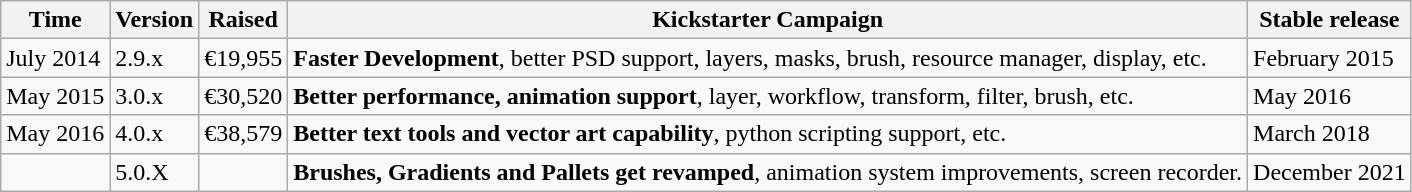<table class="wikitable">
<tr>
<th>Time</th>
<th>Version</th>
<th>Raised</th>
<th>Kickstarter Campaign</th>
<th>Stable release</th>
</tr>
<tr>
<td>July 2014</td>
<td>2.9.x</td>
<td>€19,955</td>
<td><strong>Faster Development</strong>, better PSD support, layers, masks, brush, resource manager, display, etc.</td>
<td>February 2015</td>
</tr>
<tr>
<td>May 2015</td>
<td>3.0.x</td>
<td>€30,520</td>
<td><strong>Better performance, animation support</strong>, layer, workflow, transform, filter, brush, etc.</td>
<td>May 2016</td>
</tr>
<tr>
<td>May 2016</td>
<td>4.0.x</td>
<td>€38,579</td>
<td><strong>Better text tools and vector art capability</strong>, python scripting support, etc.</td>
<td>March 2018</td>
</tr>
<tr>
<td></td>
<td>5.0.X</td>
<td></td>
<td><strong>Brushes, Gradients and Pallets get revamped</strong>, animation system improvements, screen recorder.</td>
<td>December 2021</td>
</tr>
</table>
